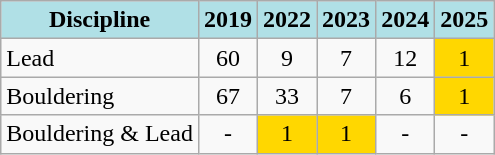<table class="wikitable" style="text-align: center">
<tr>
<th style="background: #b0e0e6">Discipline</th>
<th style="background: #b0e0e6">2019</th>
<th style="background: #b0e0e6">2022</th>
<th style="background: #b0e0e6">2023</th>
<th style="background: #b0e0e6">2024</th>
<th style="background: #b0e0e6">2025</th>
</tr>
<tr>
<td align="left">Lead</td>
<td>60</td>
<td>9</td>
<td>7</td>
<td>12</td>
<td style="background: gold">1</td>
</tr>
<tr>
<td align="left">Bouldering</td>
<td>67</td>
<td>33</td>
<td>7</td>
<td>6</td>
<td style="background: gold">1</td>
</tr>
<tr>
<td align="left">Bouldering & Lead</td>
<td>-</td>
<td style="background: gold">1</td>
<td style="background: gold">1</td>
<td>-</td>
<td>-</td>
</tr>
</table>
